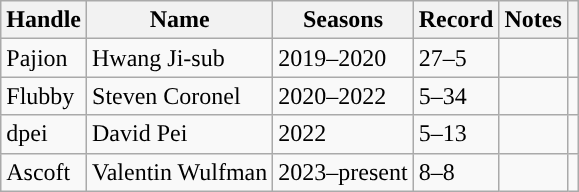<table class="wikitable">
<tr>
<th style="background:#">Handle</th>
<th style="background:#">Name</th>
<th style="background:#">Seasons</th>
<th style="background:#">Record</th>
<th style="background:#">Notes</th>
<th style="background:#"></th>
</tr>
<tr>
<td>Pajion</td>
<td>Hwang Ji-sub</td>
<td>2019–2020</td>
<td>27–5 </td>
<td></td>
<td></td>
</tr>
<tr>
<td>Flubby</td>
<td>Steven Coronel</td>
<td>2020–2022</td>
<td>5–34 </td>
<td></td>
<td></td>
</tr>
<tr>
<td>dpei</td>
<td>David Pei</td>
<td>2022</td>
<td>5–13 </td>
<td></td>
<td></td>
</tr>
<tr>
<td>Ascoft</td>
<td>Valentin Wulfman</td>
<td>2023–present</td>
<td>8–8 </td>
<td></td>
<td></td>
</tr>
</table>
